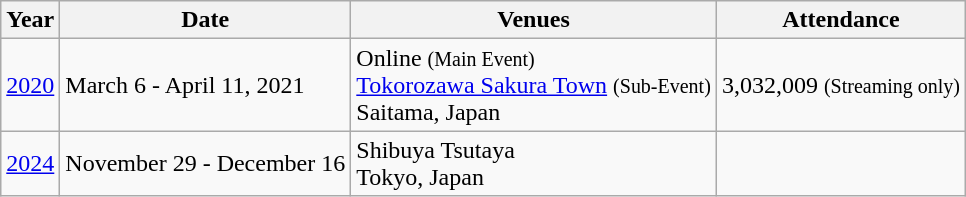<table class="wikitable">
<tr>
<th>Year</th>
<th>Date</th>
<th>Venues</th>
<th>Attendance</th>
</tr>
<tr>
<td><a href='#'>2020</a></td>
<td>March 6 - April 11, 2021</td>
<td>Online <small>(Main Event)</small><br><a href='#'>Tokorozawa Sakura Town</a> <small>(Sub-Event)</small><br>Saitama, Japan</td>
<td>3,032,009 <small>(Streaming only)</small></td>
</tr>
<tr>
<td><a href='#'>2024</a></td>
<td>November 29 - December 16</td>
<td>Shibuya Tsutaya<br>Tokyo, Japan</td>
<td></td>
</tr>
</table>
